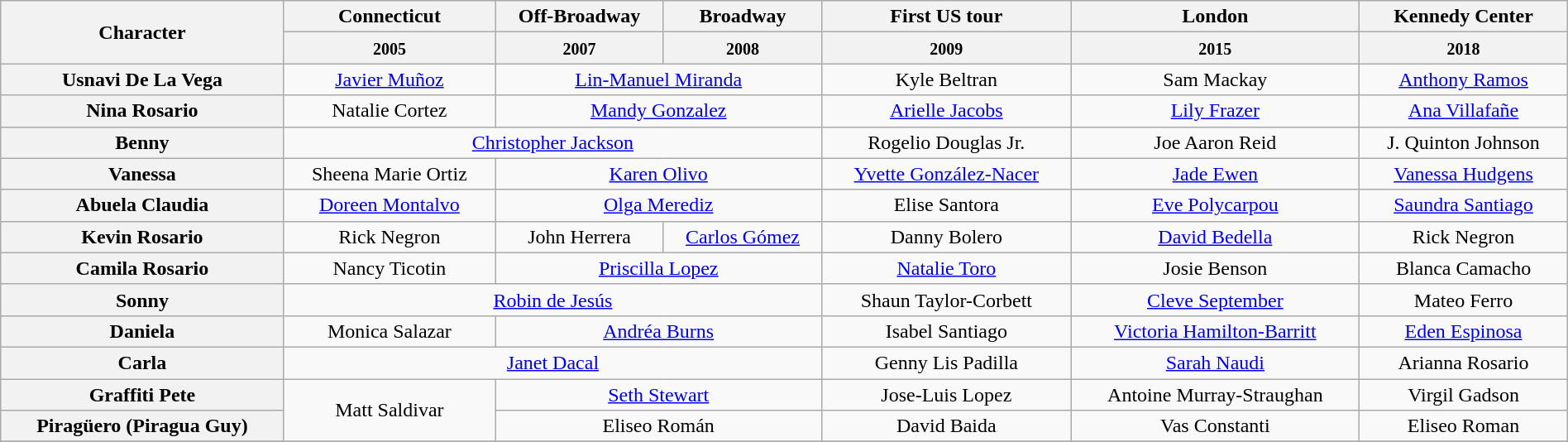<table class="wikitable" width="100%">
<tr>
<th rowspan=2>Character</th>
<th>Connecticut</th>
<th>Off-Broadway</th>
<th>Broadway</th>
<th>First US tour</th>
<th>London</th>
<th>Kennedy Center</th>
</tr>
<tr>
<th><small>2005</small></th>
<th><small>2007</small></th>
<th><small>2008</small></th>
<th><small>2009</small></th>
<th><small>2015</small></th>
<th><small>2018</small></th>
</tr>
<tr>
<th>Usnavi De La Vega</th>
<td align="center"><a href='#'>Javier Muñoz</a></td>
<td colspan="2" align="center"><a href='#'>Lin-Manuel Miranda</a></td>
<td align="center">Kyle Beltran</td>
<td align="center">Sam Mackay</td>
<td align="center"><a href='#'>Anthony Ramos</a></td>
</tr>
<tr>
<th>Nina Rosario</th>
<td align="center">Natalie Cortez</td>
<td colspan="2" align="center"><a href='#'>Mandy Gonzalez</a></td>
<td align="center"><a href='#'>Arielle Jacobs</a></td>
<td align="center"><a href='#'>Lily Frazer</a></td>
<td align="center"><a href='#'>Ana Villafañe</a></td>
</tr>
<tr>
<th>Benny</th>
<td colspan="3" align="center"><a href='#'>Christopher Jackson</a></td>
<td align="center">Rogelio Douglas Jr.</td>
<td align="center">Joe Aaron Reid</td>
<td align="center">J. Quinton Johnson</td>
</tr>
<tr>
<th>Vanessa</th>
<td align="center">Sheena Marie Ortiz</td>
<td colspan="2" align="center"><a href='#'>Karen Olivo</a></td>
<td align="center"><a href='#'>Yvette González-Nacer</a></td>
<td align="center"><a href='#'>Jade Ewen</a></td>
<td align="center"><a href='#'>Vanessa Hudgens</a></td>
</tr>
<tr>
<th>Abuela Claudia</th>
<td align="center"><a href='#'>Doreen Montalvo</a></td>
<td colspan="2" align="center"><a href='#'>Olga Merediz</a></td>
<td align="center">Elise Santora</td>
<td align="center"><a href='#'>Eve Polycarpou</a></td>
<td align="center"><a href='#'>Saundra Santiago</a></td>
</tr>
<tr>
<th>Kevin Rosario</th>
<td align="center">Rick Negron</td>
<td align="center">John Herrera</td>
<td align="center"><a href='#'>Carlos Gómez</a></td>
<td align="center">Danny Bolero</td>
<td align="center"><a href='#'>David Bedella</a></td>
<td align="center">Rick Negron</td>
</tr>
<tr>
<th>Camila Rosario</th>
<td align="center">Nancy Ticotin</td>
<td colspan="2" align="center"><a href='#'>Priscilla Lopez</a></td>
<td align="center"><a href='#'>Natalie Toro</a></td>
<td align="center">Josie Benson</td>
<td align="center">Blanca Camacho</td>
</tr>
<tr>
<th>Sonny</th>
<td colspan="3" align="center"><a href='#'>Robin de Jesús</a></td>
<td align="center">Shaun Taylor-Corbett</td>
<td align="center"><a href='#'>Cleve September</a></td>
<td align="center">Mateo Ferro</td>
</tr>
<tr>
<th>Daniela</th>
<td align="center">Monica Salazar</td>
<td colspan="2" align="center"><a href='#'>Andréa Burns</a></td>
<td align="center">Isabel Santiago</td>
<td align="center"><a href='#'>Victoria Hamilton-Barritt</a></td>
<td align="center"><a href='#'>Eden Espinosa</a></td>
</tr>
<tr>
<th>Carla</th>
<td colspan="3" align="center"><a href='#'>Janet Dacal</a></td>
<td align="center">Genny Lis Padilla</td>
<td align="center"><a href='#'>Sarah Naudi</a></td>
<td align="center">Arianna Rosario</td>
</tr>
<tr>
<th>Graffiti Pete</th>
<td rowspan="2" align="center">Matt Saldivar</td>
<td colspan="2" align="center"><a href='#'>Seth Stewart</a></td>
<td align="center">Jose-Luis Lopez</td>
<td align="center">Antoine Murray-Straughan</td>
<td align="center">Virgil Gadson</td>
</tr>
<tr>
<th>Piragüero (Piragua Guy)</th>
<td colspan="2" align="center">Eliseo Román</td>
<td align="center">David Baida</td>
<td align="center">Vas Constanti</td>
<td align="center">Eliseo Roman</td>
</tr>
<tr>
</tr>
</table>
